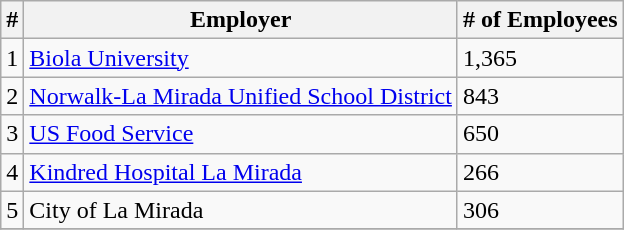<table class="wikitable">
<tr>
<th>#</th>
<th>Employer</th>
<th># of Employees</th>
</tr>
<tr>
<td>1</td>
<td><a href='#'>Biola University</a></td>
<td>1,365</td>
</tr>
<tr>
<td>2</td>
<td><a href='#'>Norwalk-La Mirada Unified School District</a></td>
<td>843</td>
</tr>
<tr>
<td>3</td>
<td><a href='#'>US Food Service</a></td>
<td>650</td>
</tr>
<tr>
<td>4</td>
<td><a href='#'>Kindred Hospital La Mirada</a></td>
<td>266</td>
</tr>
<tr>
<td>5</td>
<td>City of La Mirada</td>
<td>306</td>
</tr>
<tr>
</tr>
</table>
